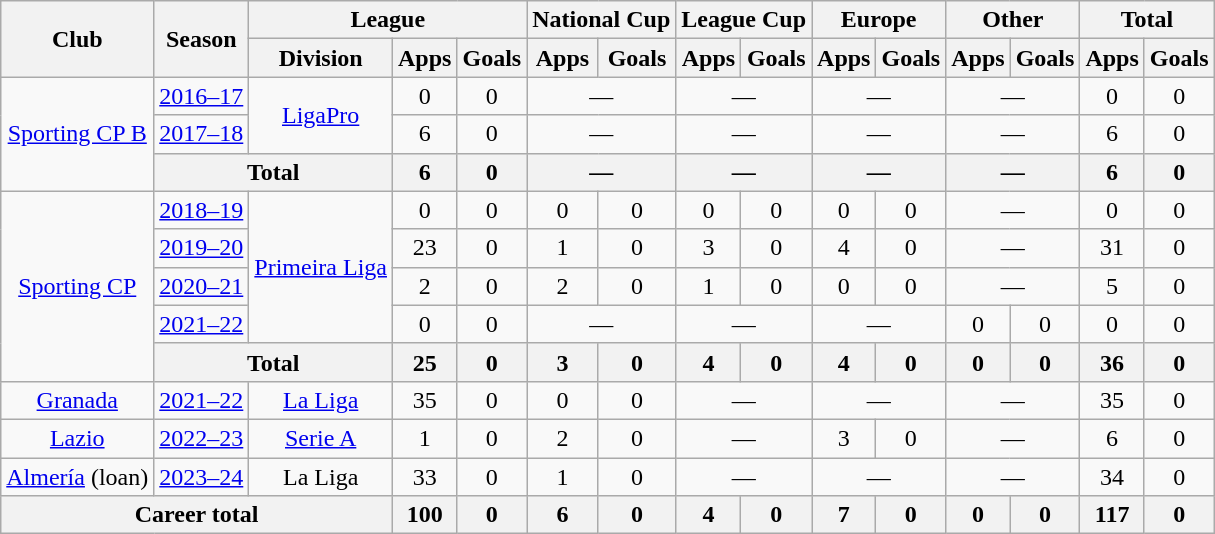<table class="wikitable" style="text-align: center;">
<tr>
<th rowspan="2">Club</th>
<th rowspan="2">Season</th>
<th colspan="3">League</th>
<th colspan="2">National Cup</th>
<th colspan="2">League Cup</th>
<th colspan="2">Europe</th>
<th colspan="2">Other</th>
<th colspan="2">Total</th>
</tr>
<tr>
<th>Division</th>
<th>Apps</th>
<th>Goals</th>
<th>Apps</th>
<th>Goals</th>
<th>Apps</th>
<th>Goals</th>
<th>Apps</th>
<th>Goals</th>
<th>Apps</th>
<th>Goals</th>
<th>Apps</th>
<th>Goals</th>
</tr>
<tr>
<td rowspan="3"><a href='#'>Sporting CP B</a></td>
<td><a href='#'>2016–17</a></td>
<td rowspan="2"><a href='#'>LigaPro</a></td>
<td>0</td>
<td>0</td>
<td colspan="2">—</td>
<td colspan="2">—</td>
<td colspan="2">—</td>
<td colspan="2">—</td>
<td>0</td>
<td>0</td>
</tr>
<tr>
<td><a href='#'>2017–18</a></td>
<td>6</td>
<td>0</td>
<td colspan="2">—</td>
<td colspan="2">—</td>
<td colspan="2">—</td>
<td colspan="2">—</td>
<td>6</td>
<td>0</td>
</tr>
<tr>
<th colspan="2">Total</th>
<th>6</th>
<th>0</th>
<th colspan="2">—</th>
<th colspan="2">—</th>
<th colspan="2">—</th>
<th colspan="2">—</th>
<th>6</th>
<th>0</th>
</tr>
<tr>
<td rowspan="5"><a href='#'>Sporting CP</a></td>
<td><a href='#'>2018–19</a></td>
<td rowspan="4"><a href='#'>Primeira Liga</a></td>
<td>0</td>
<td>0</td>
<td>0</td>
<td>0</td>
<td>0</td>
<td>0</td>
<td>0</td>
<td>0</td>
<td colspan="2">—</td>
<td>0</td>
<td>0</td>
</tr>
<tr>
<td><a href='#'>2019–20</a></td>
<td>23</td>
<td>0</td>
<td>1</td>
<td>0</td>
<td>3</td>
<td>0</td>
<td>4</td>
<td>0</td>
<td colspan="2">—</td>
<td>31</td>
<td>0</td>
</tr>
<tr>
<td><a href='#'>2020–21</a></td>
<td>2</td>
<td>0</td>
<td>2</td>
<td>0</td>
<td>1</td>
<td>0</td>
<td>0</td>
<td>0</td>
<td colspan="2">—</td>
<td>5</td>
<td>0</td>
</tr>
<tr>
<td><a href='#'>2021–22</a></td>
<td>0</td>
<td>0</td>
<td colspan="2">—</td>
<td colspan="2">—</td>
<td colspan="2">—</td>
<td>0</td>
<td>0</td>
<td>0</td>
<td>0</td>
</tr>
<tr>
<th colspan="2">Total</th>
<th>25</th>
<th>0</th>
<th>3</th>
<th>0</th>
<th>4</th>
<th>0</th>
<th>4</th>
<th>0</th>
<th>0</th>
<th>0</th>
<th>36</th>
<th>0</th>
</tr>
<tr>
<td><a href='#'>Granada</a></td>
<td><a href='#'>2021–22</a></td>
<td><a href='#'>La Liga</a></td>
<td>35</td>
<td>0</td>
<td>0</td>
<td>0</td>
<td colspan="2">—</td>
<td colspan="2">—</td>
<td colspan="2">—</td>
<td>35</td>
<td>0</td>
</tr>
<tr>
<td><a href='#'>Lazio</a></td>
<td><a href='#'>2022–23</a></td>
<td><a href='#'>Serie A</a></td>
<td>1</td>
<td>0</td>
<td>2</td>
<td>0</td>
<td colspan="2">—</td>
<td>3</td>
<td>0</td>
<td colspan="2">—</td>
<td>6</td>
<td>0</td>
</tr>
<tr>
<td><a href='#'>Almería</a> (loan)</td>
<td><a href='#'>2023–24</a></td>
<td>La Liga</td>
<td>33</td>
<td>0</td>
<td>1</td>
<td>0</td>
<td colspan="2">—</td>
<td colspan="2">—</td>
<td colspan="2">—</td>
<td>34</td>
<td>0</td>
</tr>
<tr>
<th colspan="3">Career total</th>
<th>100</th>
<th>0</th>
<th>6</th>
<th>0</th>
<th>4</th>
<th>0</th>
<th>7</th>
<th>0</th>
<th>0</th>
<th>0</th>
<th>117</th>
<th>0</th>
</tr>
</table>
